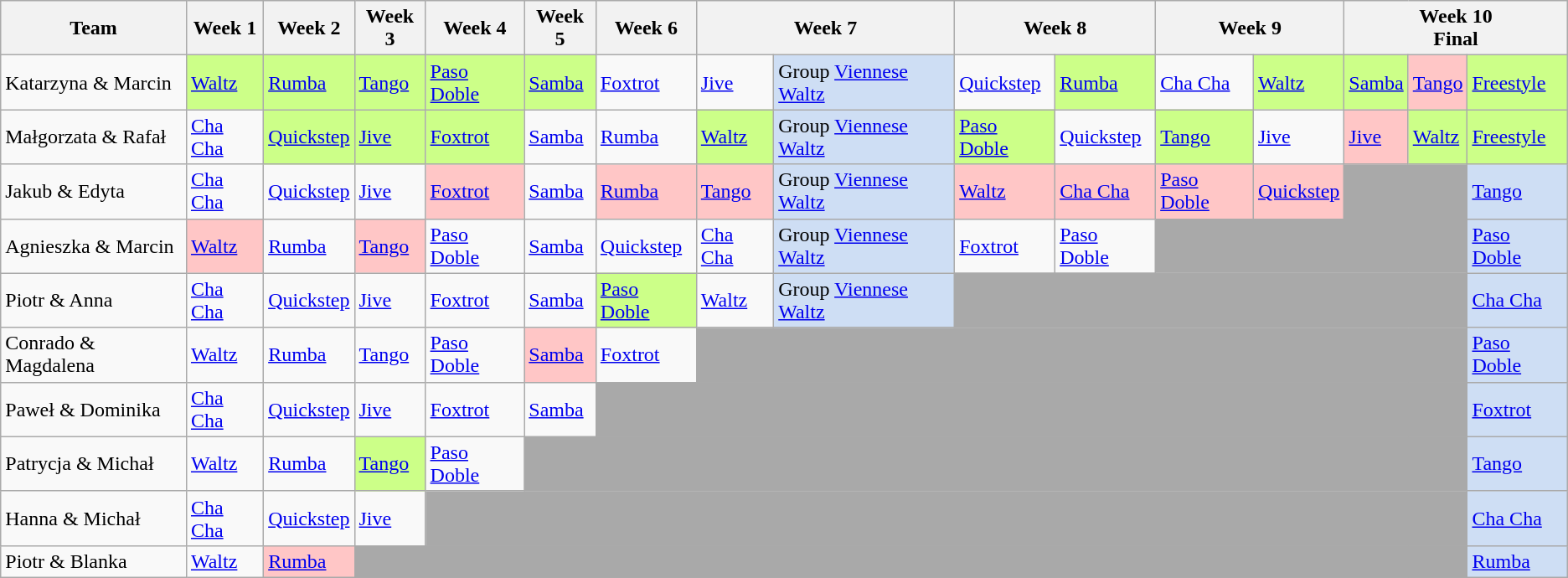<table class="wikitable" style=text-align:center">
<tr>
<th>Team</th>
<th>Week 1</th>
<th>Week 2</th>
<th>Week 3</th>
<th>Week 4</th>
<th>Week 5</th>
<th>Week 6</th>
<th colspan=2>Week 7</th>
<th colspan=2>Week 8</th>
<th colspan=2>Week 9</th>
<th colspan=3>Week 10<br>Final</th>
</tr>
<tr>
<td>Katarzyna & Marcin</td>
<td style="background:#ccff88;"><a href='#'>Waltz</a></td>
<td style="background:#ccff88;"><a href='#'>Rumba</a></td>
<td style="background:#ccff88;"><a href='#'>Tango</a></td>
<td style="background:#ccff88;"><a href='#'>Paso Doble</a></td>
<td style="background:#ccff88;"><a href='#'>Samba</a></td>
<td><a href='#'>Foxtrot</a></td>
<td><a href='#'>Jive</a></td>
<td style="background:#CEDEF4;">Group <a href='#'>Viennese Waltz</a></td>
<td><a href='#'>Quickstep</a></td>
<td style="background:#ccff88;"><a href='#'>Rumba</a></td>
<td><a href='#'>Cha Cha</a></td>
<td style="background:#ccff88;"><a href='#'>Waltz</a></td>
<td style="background:#ccff88;"><a href='#'>Samba</a></td>
<td style="background:#ffc6c6;"><a href='#'>Tango</a></td>
<td style="background:#ccff88;"><a href='#'>Freestyle</a></td>
</tr>
<tr>
<td>Małgorzata & Rafał</td>
<td><a href='#'>Cha Cha</a></td>
<td style="background:#ccff88;"><a href='#'>Quickstep</a></td>
<td style="background:#ccff88;"><a href='#'>Jive</a></td>
<td style="background:#ccff88;"><a href='#'>Foxtrot</a></td>
<td><a href='#'>Samba</a></td>
<td><a href='#'>Rumba</a></td>
<td style="background:#ccff88;"><a href='#'>Waltz</a></td>
<td style="background:#CEDEF4;">Group <a href='#'>Viennese Waltz</a></td>
<td style="background:#ccff88;"><a href='#'>Paso Doble</a></td>
<td><a href='#'>Quickstep</a></td>
<td style="background:#ccff88;"><a href='#'>Tango</a></td>
<td><a href='#'>Jive</a></td>
<td style="background:#ffc6c6;"><a href='#'>Jive</a></td>
<td style="background:#ccff88;"><a href='#'>Waltz</a></td>
<td style="background:#ccff88;"><a href='#'>Freestyle</a></td>
</tr>
<tr>
<td>Jakub & Edyta</td>
<td><a href='#'>Cha Cha</a></td>
<td><a href='#'>Quickstep</a></td>
<td><a href='#'>Jive</a></td>
<td style="background:#ffc6c6;"><a href='#'>Foxtrot</a></td>
<td><a href='#'>Samba</a></td>
<td style="background:#ffc6c6;"><a href='#'>Rumba</a></td>
<td style="background:#ffc6c6;"><a href='#'>Tango</a></td>
<td style="background:#CEDEF4;">Group <a href='#'>Viennese Waltz</a></td>
<td style="background:#ffc6c6;"><a href='#'>Waltz</a></td>
<td style="background:#ffc6c6;"><a href='#'>Cha Cha</a></td>
<td style="background:#ffc6c6;"><a href='#'>Paso Doble</a></td>
<td style="background:#ffc6c6;"><a href='#'>Quickstep</a></td>
<td style="background:darkgrey" colspan=2></td>
<td style="background:#CEDEF4;"><a href='#'>Tango</a></td>
</tr>
<tr>
<td>Agnieszka & Marcin</td>
<td style="background:#ffc6c6;"><a href='#'>Waltz</a></td>
<td><a href='#'>Rumba</a></td>
<td style="background:#ffc6c6;"><a href='#'>Tango</a></td>
<td><a href='#'>Paso Doble</a></td>
<td><a href='#'>Samba</a></td>
<td><a href='#'>Quickstep</a></td>
<td><a href='#'>Cha Cha</a></td>
<td style="background:#CEDEF4;">Group <a href='#'>Viennese Waltz</a></td>
<td><a href='#'>Foxtrot</a></td>
<td><a href='#'>Paso Doble</a></td>
<td style="background:darkgrey" colspan="4"></td>
<td style="background:#CEDEF4;"><a href='#'>Paso Doble</a></td>
</tr>
<tr>
<td>Piotr & Anna</td>
<td><a href='#'>Cha Cha</a></td>
<td><a href='#'>Quickstep</a></td>
<td><a href='#'>Jive</a></td>
<td><a href='#'>Foxtrot</a></td>
<td><a href='#'>Samba</a></td>
<td style="background:#ccff88;"><a href='#'>Paso Doble</a></td>
<td><a href='#'>Waltz</a></td>
<td style="background:#CEDEF4;">Group <a href='#'>Viennese Waltz</a></td>
<td style="background:darkgrey" colspan="6"></td>
<td style="background:#CEDEF4;"><a href='#'>Cha Cha</a></td>
</tr>
<tr>
<td>Conrado & Magdalena</td>
<td><a href='#'>Waltz</a></td>
<td><a href='#'>Rumba</a></td>
<td><a href='#'>Tango</a></td>
<td><a href='#'>Paso Doble</a></td>
<td style="background:#ffc6c6;"><a href='#'>Samba</a></td>
<td><a href='#'>Foxtrot</a></td>
<td style="background:darkgrey" colspan="8"></td>
<td style="background:#CEDEF4;"><a href='#'>Paso Doble</a></td>
</tr>
<tr>
<td>Paweł & Dominika</td>
<td><a href='#'>Cha Cha</a></td>
<td><a href='#'>Quickstep</a></td>
<td><a href='#'>Jive</a></td>
<td><a href='#'>Foxtrot</a></td>
<td><a href='#'>Samba</a></td>
<td style="background:darkgrey" colspan="9"></td>
<td style="background:#CEDEF4;"><a href='#'>Foxtrot</a></td>
</tr>
<tr>
<td>Patrycja & Michał</td>
<td><a href='#'>Waltz</a></td>
<td><a href='#'>Rumba</a></td>
<td style="background:#ccff88;"><a href='#'>Tango</a></td>
<td><a href='#'>Paso Doble</a></td>
<td style="background:darkgrey" colspan="10"></td>
<td style="background:#CEDEF4;"><a href='#'>Tango</a></td>
</tr>
<tr>
<td>Hanna & Michał</td>
<td><a href='#'>Cha Cha</a></td>
<td><a href='#'>Quickstep</a></td>
<td><a href='#'>Jive</a></td>
<td style="background:darkgrey" colspan="11"></td>
<td style="background:#CEDEF4;"><a href='#'>Cha Cha</a></td>
</tr>
<tr>
<td>Piotr & Blanka</td>
<td><a href='#'>Waltz</a></td>
<td style="background:#ffc6c6;"><a href='#'>Rumba</a></td>
<td style="background:darkgrey" colspan="12"></td>
<td style="background:#CEDEF4;"><a href='#'>Rumba</a></td>
</tr>
</table>
